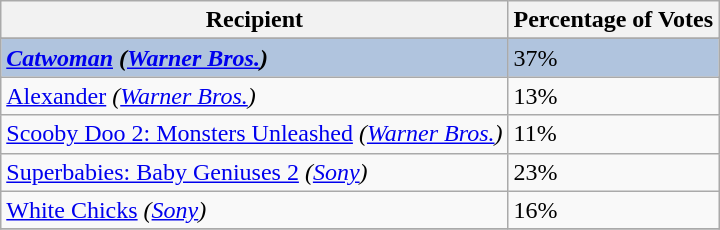<table class="wikitable sortable plainrowheaders" align="centre">
<tr>
<th>Recipient</th>
<th>Percentage of Votes</th>
</tr>
<tr>
</tr>
<tr style="background:#B0C4DE;">
<td><strong><em><a href='#'>Catwoman</a><em> (<a href='#'>Warner Bros.</a>)<strong></td>
<td></strong>37%<strong></td>
</tr>
<tr>
<td></em><a href='#'>Alexander</a><em> (<a href='#'>Warner Bros.</a>)</td>
<td>13%</td>
</tr>
<tr>
<td></em><a href='#'>Scooby Doo 2: Monsters Unleashed</a><em> (<a href='#'>Warner Bros.</a>)</td>
<td>11%</td>
</tr>
<tr>
<td></em><a href='#'>Superbabies: Baby Geniuses 2</a><em> (<a href='#'>Sony</a>)</td>
<td>23%</td>
</tr>
<tr>
<td></em><a href='#'>White Chicks</a><em> (<a href='#'>Sony</a>)</td>
<td>16%</td>
</tr>
<tr>
</tr>
</table>
